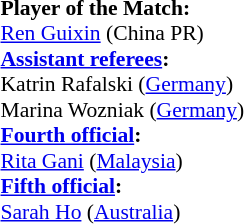<table width=50% style="font-size: 90%">
<tr>
<td><br><strong>Player of the Match:</strong>
<br><a href='#'>Ren Guixin</a> (China PR)<br><strong><a href='#'>Assistant referees</a>:</strong>
<br>Katrin Rafalski (<a href='#'>Germany</a>)
<br>Marina Wozniak (<a href='#'>Germany</a>)
<br><strong><a href='#'>Fourth official</a>:</strong>
<br><a href='#'>Rita Gani</a> (<a href='#'>Malaysia</a>)
<br><strong><a href='#'>Fifth official</a>:</strong>
<br><a href='#'>Sarah Ho</a> (<a href='#'>Australia</a>)</td>
</tr>
</table>
